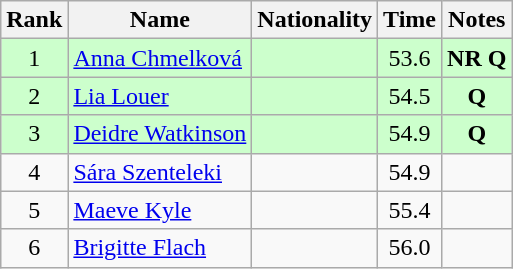<table class="wikitable sortable" style="text-align:center">
<tr>
<th>Rank</th>
<th>Name</th>
<th>Nationality</th>
<th>Time</th>
<th>Notes</th>
</tr>
<tr bgcolor=ccffcc>
<td>1</td>
<td align=left><a href='#'>Anna Chmelková</a></td>
<td align=left></td>
<td>53.6</td>
<td><strong>NR Q</strong></td>
</tr>
<tr bgcolor=ccffcc>
<td>2</td>
<td align=left><a href='#'>Lia Louer</a></td>
<td align=left></td>
<td>54.5</td>
<td><strong>Q</strong></td>
</tr>
<tr bgcolor=ccffcc>
<td>3</td>
<td align=left><a href='#'>Deidre Watkinson</a></td>
<td align=left></td>
<td>54.9</td>
<td><strong>Q</strong></td>
</tr>
<tr>
<td>4</td>
<td align=left><a href='#'>Sára Szenteleki</a></td>
<td align=left></td>
<td>54.9</td>
<td></td>
</tr>
<tr>
<td>5</td>
<td align=left><a href='#'>Maeve Kyle</a></td>
<td align=left></td>
<td>55.4</td>
<td></td>
</tr>
<tr>
<td>6</td>
<td align=left><a href='#'>Brigitte Flach</a></td>
<td align=left></td>
<td>56.0</td>
<td></td>
</tr>
</table>
